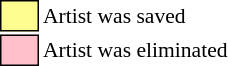<table class="toccolours"style="font-size: 90%; white-space: nowrap;">
<tr>
<td style="background:#fdfc8f; border:1px solid black;">      </td>
<td>Artist was saved</td>
</tr>
<tr>
<td style="background:pink; border:1px solid black;">      </td>
<td>Artist was eliminated</td>
</tr>
</table>
